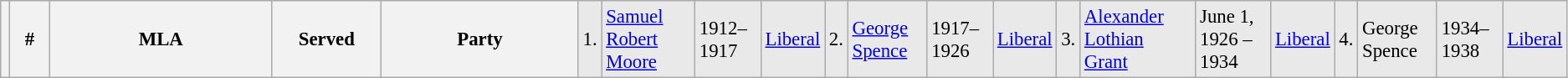<table class="wikitable" style="font-size: 95%; clear:both">
<tr style="background-color:#E9E9E9">
<th></th>
<th style="width: 25px">#</th>
<th style="width: 170px">MLA</th>
<th style="width: 80px">Served</th>
<th style="width: 150px">Party<br></th>
<td>1.</td>
<td><a href='#'>Samuel Robert Moore</a></td>
<td>1912–1917</td>
<td><a href='#'>Liberal</a><br></td>
<td>2.</td>
<td><a href='#'>George Spence</a></td>
<td>1917–1926</td>
<td><a href='#'>Liberal</a><br></td>
<td>3.</td>
<td><a href='#'>Alexander Lothian Grant</a></td>
<td>June 1, 1926 – 1934</td>
<td><a href='#'>Liberal</a><br></td>
<td>4.</td>
<td>George Spence</td>
<td>1934–1938</td>
<td><a href='#'>Liberal</a></td>
</tr>
</table>
